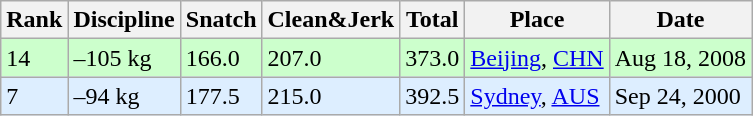<table class="wikitable">
<tr>
<th>Rank</th>
<th>Discipline</th>
<th>Snatch</th>
<th>Clean&Jerk</th>
<th>Total</th>
<th>Place</th>
<th>Date</th>
</tr>
<tr bgcolor=#CCFFCC>
<td>14</td>
<td>–105 kg</td>
<td>166.0</td>
<td>207.0</td>
<td>373.0</td>
<td><a href='#'>Beijing</a>, <a href='#'>CHN</a></td>
<td>Aug 18, 2008</td>
</tr>
<tr bgcolor=#DDEEFF>
<td>7</td>
<td>–94 kg</td>
<td>177.5</td>
<td>215.0</td>
<td>392.5</td>
<td><a href='#'>Sydney</a>, <a href='#'>AUS</a></td>
<td>Sep 24, 2000</td>
</tr>
</table>
